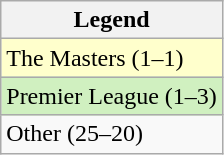<table class="wikitable">
<tr>
<th>Legend</th>
</tr>
<tr bgcolor="ffffcc">
<td>The Masters (1–1)</td>
</tr>
<tr style="background:#d0f0c0;">
<td>Premier League (1–3)</td>
</tr>
<tr>
<td>Other (25–20)</td>
</tr>
</table>
